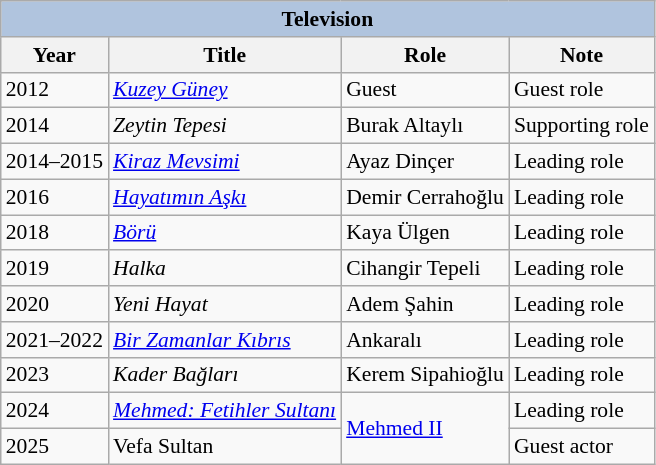<table class="wikitable" style="font-size: 90%;">
<tr>
<th colspan="4" style="background:LightSteelBlue">Television</th>
</tr>
<tr>
<th>Year</th>
<th>Title</th>
<th>Role</th>
<th>Note</th>
</tr>
<tr>
<td>2012</td>
<td><em><a href='#'>Kuzey Güney</a></em></td>
<td>Guest</td>
<td>Guest role</td>
</tr>
<tr>
<td>2014</td>
<td><em>Zeytin Tepesi</em></td>
<td>Burak Altaylı</td>
<td>Supporting role</td>
</tr>
<tr>
<td>2014–2015</td>
<td><em><a href='#'>Kiraz Mevsimi</a></em></td>
<td>Ayaz Dinçer</td>
<td>Leading role</td>
</tr>
<tr>
<td>2016</td>
<td><em><a href='#'>Hayatımın Aşkı</a></em></td>
<td>Demir Cerrahoğlu</td>
<td>Leading role</td>
</tr>
<tr>
<td>2018</td>
<td><em><a href='#'>Börü</a></em></td>
<td>Kaya Ülgen</td>
<td>Leading role</td>
</tr>
<tr>
<td>2019</td>
<td><em>Halka</em></td>
<td>Cihangir Tepeli</td>
<td>Leading role</td>
</tr>
<tr>
<td>2020</td>
<td><em>Yeni Hayat</em></td>
<td>Adem Şahin</td>
<td>Leading role</td>
</tr>
<tr>
<td>2021–2022</td>
<td><em><a href='#'>Bir Zamanlar Kıbrıs</a></em></td>
<td>Ankaralı</td>
<td>Leading role</td>
</tr>
<tr>
<td>2023</td>
<td><em>Kader Bağları</em></td>
<td>Kerem Sipahioğlu</td>
<td>Leading role</td>
</tr>
<tr>
<td>2024</td>
<td><em><a href='#'>Mehmed: Fetihler Sultanı</a></em></td>
<td rowspan="2"><a href='#'>Mehmed II</a></td>
<td>Leading role</td>
</tr>
<tr>
<td>2025</td>
<td>Vefa Sultan</td>
<td>Guest actor</td>
</tr>
</table>
